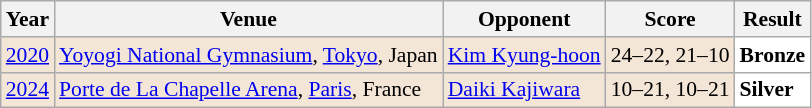<table class="sortable wikitable" style="font-size: 90%;">
<tr>
<th>Year</th>
<th>Venue</th>
<th>Opponent</th>
<th>Score</th>
<th>Result</th>
</tr>
<tr style="background:#F3E6D7">
<td align="center"><a href='#'>2020</a></td>
<td align="left"><a href='#'>Yoyogi National Gymnasium</a>, <a href='#'>Tokyo</a>, Japan</td>
<td align="left"> <a href='#'>Kim Kyung-hoon</a></td>
<td align="left">24–22, 21–10</td>
<td style="text-align:left; background:white"> <strong>Bronze</strong></td>
</tr>
<tr style="background:#F3E6D7">
<td align="center"><a href='#'>2024</a></td>
<td align="left"><a href='#'>Porte de La Chapelle Arena</a>, <a href='#'>Paris</a>, France</td>
<td align="left"> <a href='#'>Daiki Kajiwara</a></td>
<td align="left">10–21, 10–21</td>
<td style="text-align:left; background:white"> <strong>Silver</strong></td>
</tr>
</table>
